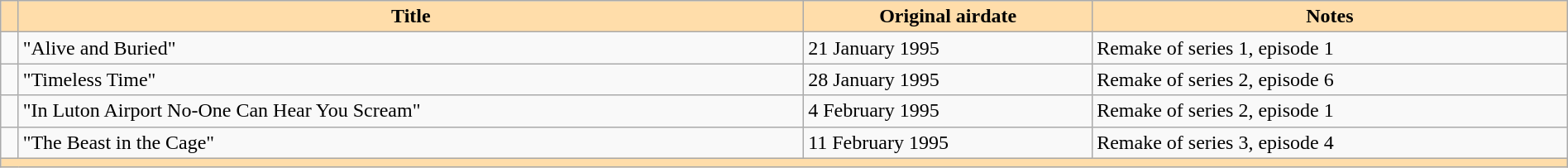<table class="wikitable" style="width:100%;">
<tr>
<th style="background:#fda;"></th>
<th style="background:#fda;">Title</th>
<th style="background:#fda;">Original airdate</th>
<th style="background:#fda;">Notes</th>
</tr>
<tr>
<td></td>
<td>"Alive and Buried"</td>
<td>21 January 1995</td>
<td>Remake of series 1, episode 1</td>
</tr>
<tr>
<td></td>
<td>"Timeless Time"</td>
<td>28 January 1995</td>
<td>Remake of series 2, episode 6</td>
</tr>
<tr>
<td></td>
<td>"In Luton Airport No-One Can Hear You Scream"</td>
<td>4 February 1995</td>
<td>Remake of series 2, episode 1</td>
</tr>
<tr>
<td></td>
<td>"The Beast in the Cage"</td>
<td>11 February 1995</td>
<td>Remake of series 3, episode 4</td>
</tr>
<tr style="background:#fda; height:1px">
<td colspan="4"></td>
</tr>
</table>
